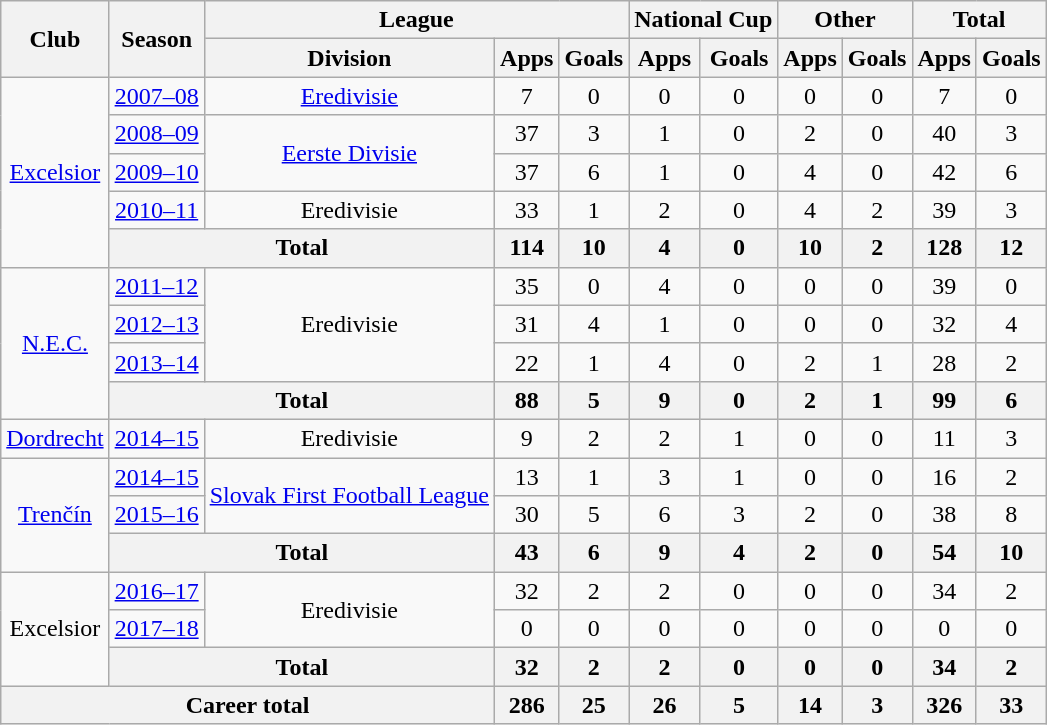<table class="wikitable" style="text-align:center">
<tr>
<th rowspan="2">Club</th>
<th rowspan="2">Season</th>
<th colspan="3">League</th>
<th colspan="2">National Cup</th>
<th colspan="2">Other</th>
<th colspan="2">Total</th>
</tr>
<tr>
<th>Division</th>
<th>Apps</th>
<th>Goals</th>
<th>Apps</th>
<th>Goals</th>
<th>Apps</th>
<th>Goals</th>
<th>Apps</th>
<th>Goals</th>
</tr>
<tr>
<td rowspan="5"><a href='#'>Excelsior</a></td>
<td><a href='#'>2007–08</a></td>
<td><a href='#'>Eredivisie</a></td>
<td>7</td>
<td>0</td>
<td>0</td>
<td>0</td>
<td>0</td>
<td>0</td>
<td>7</td>
<td>0</td>
</tr>
<tr>
<td><a href='#'>2008–09</a></td>
<td rowspan="2"><a href='#'>Eerste Divisie</a></td>
<td>37</td>
<td>3</td>
<td>1</td>
<td>0</td>
<td>2</td>
<td>0</td>
<td>40</td>
<td>3</td>
</tr>
<tr>
<td><a href='#'>2009–10</a></td>
<td>37</td>
<td>6</td>
<td>1</td>
<td>0</td>
<td>4</td>
<td>0</td>
<td>42</td>
<td>6</td>
</tr>
<tr>
<td><a href='#'>2010–11</a></td>
<td>Eredivisie</td>
<td>33</td>
<td>1</td>
<td>2</td>
<td>0</td>
<td>4</td>
<td>2</td>
<td>39</td>
<td>3</td>
</tr>
<tr>
<th colspan="2">Total</th>
<th>114</th>
<th>10</th>
<th>4</th>
<th>0</th>
<th>10</th>
<th>2</th>
<th>128</th>
<th>12</th>
</tr>
<tr>
<td rowspan="4"><a href='#'>N.E.C.</a></td>
<td><a href='#'>2011–12</a></td>
<td rowspan="3">Eredivisie</td>
<td>35</td>
<td>0</td>
<td>4</td>
<td>0</td>
<td>0</td>
<td>0</td>
<td>39</td>
<td>0</td>
</tr>
<tr>
<td><a href='#'>2012–13</a></td>
<td>31</td>
<td>4</td>
<td>1</td>
<td>0</td>
<td>0</td>
<td>0</td>
<td>32</td>
<td>4</td>
</tr>
<tr>
<td><a href='#'>2013–14</a></td>
<td>22</td>
<td>1</td>
<td>4</td>
<td>0</td>
<td>2</td>
<td>1</td>
<td>28</td>
<td>2</td>
</tr>
<tr>
<th colspan="2">Total</th>
<th>88</th>
<th>5</th>
<th>9</th>
<th>0</th>
<th>2</th>
<th>1</th>
<th>99</th>
<th>6</th>
</tr>
<tr>
<td><a href='#'>Dordrecht</a></td>
<td><a href='#'>2014–15</a></td>
<td>Eredivisie</td>
<td>9</td>
<td>2</td>
<td>2</td>
<td>1</td>
<td>0</td>
<td>0</td>
<td>11</td>
<td>3</td>
</tr>
<tr>
<td rowspan="3"><a href='#'>Trenčín</a></td>
<td><a href='#'>2014–15</a></td>
<td rowspan="2"><a href='#'>Slovak First Football League</a></td>
<td>13</td>
<td>1</td>
<td>3</td>
<td>1</td>
<td>0</td>
<td>0</td>
<td>16</td>
<td>2</td>
</tr>
<tr>
<td><a href='#'>2015–16</a></td>
<td>30</td>
<td>5</td>
<td>6</td>
<td>3</td>
<td>2</td>
<td>0</td>
<td>38</td>
<td>8</td>
</tr>
<tr>
<th colspan="2">Total</th>
<th>43</th>
<th>6</th>
<th>9</th>
<th>4</th>
<th>2</th>
<th>0</th>
<th>54</th>
<th>10</th>
</tr>
<tr>
<td rowspan="3">Excelsior</td>
<td><a href='#'>2016–17</a></td>
<td rowspan="2">Eredivisie</td>
<td>32</td>
<td>2</td>
<td>2</td>
<td>0</td>
<td>0</td>
<td>0</td>
<td>34</td>
<td>2</td>
</tr>
<tr>
<td><a href='#'>2017–18</a></td>
<td>0</td>
<td>0</td>
<td>0</td>
<td>0</td>
<td>0</td>
<td>0</td>
<td>0</td>
<td>0</td>
</tr>
<tr>
<th colspan="2">Total</th>
<th>32</th>
<th>2</th>
<th>2</th>
<th>0</th>
<th>0</th>
<th>0</th>
<th>34</th>
<th>2</th>
</tr>
<tr>
<th colspan="3">Career total</th>
<th>286</th>
<th>25</th>
<th>26</th>
<th>5</th>
<th>14</th>
<th>3</th>
<th>326</th>
<th>33</th>
</tr>
</table>
